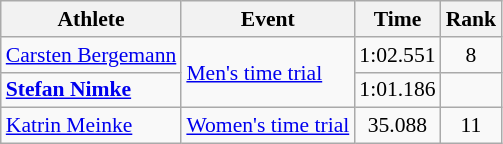<table class=wikitable style="font-size:90%">
<tr>
<th>Athlete</th>
<th>Event</th>
<th>Time</th>
<th>Rank</th>
</tr>
<tr align=center>
<td align=left><a href='#'>Carsten Bergemann</a></td>
<td align=left rowspan=2><a href='#'>Men's time trial</a></td>
<td>1:02.551</td>
<td>8</td>
</tr>
<tr align=center>
<td align=left><strong><a href='#'>Stefan Nimke</a></strong></td>
<td>1:01.186</td>
<td></td>
</tr>
<tr align=center>
<td align=left><a href='#'>Katrin Meinke</a></td>
<td align=left><a href='#'>Women's time trial</a></td>
<td>35.088</td>
<td>11</td>
</tr>
</table>
